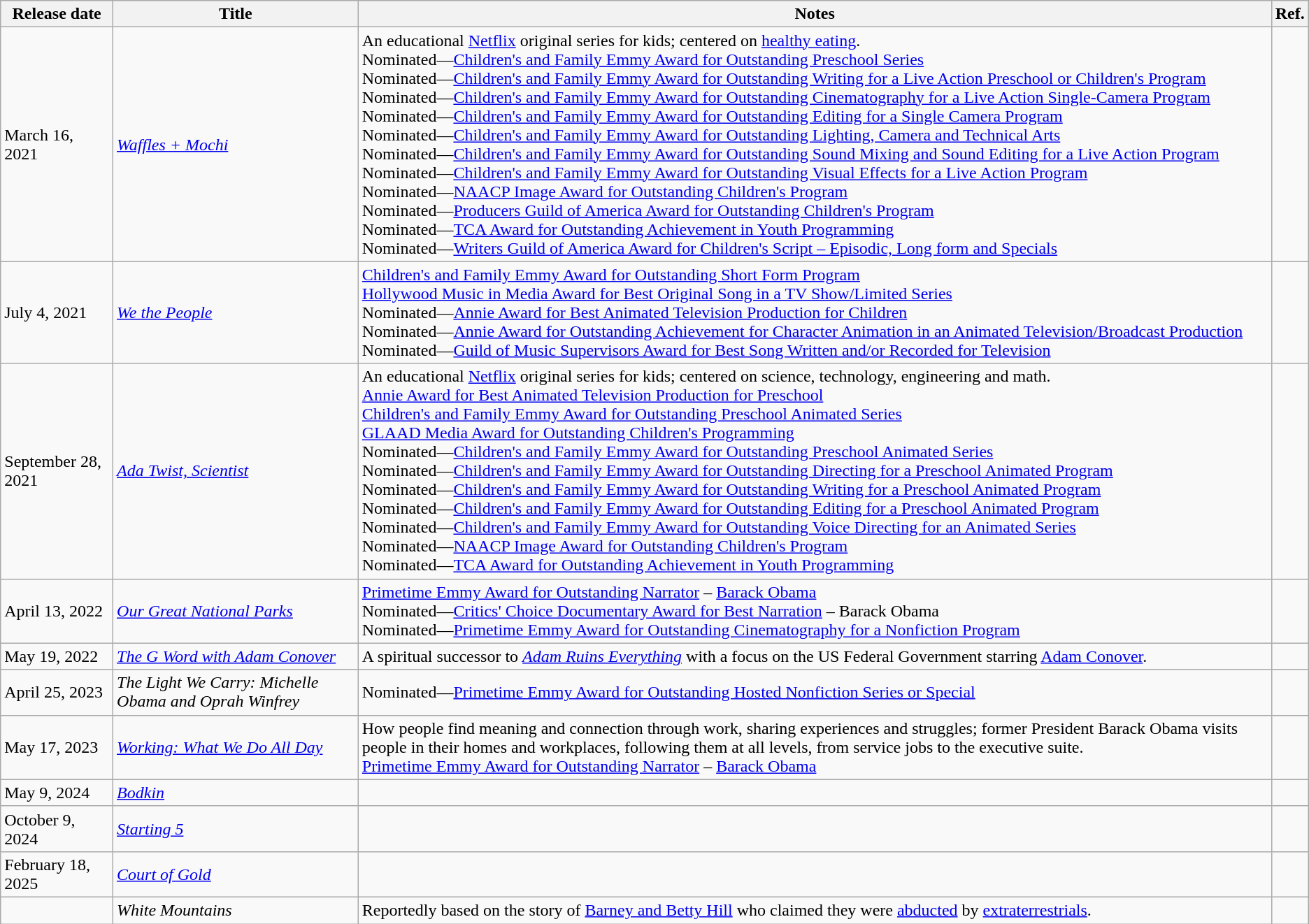<table class="wikitable sortable">
<tr>
<th>Release date</th>
<th>Title</th>
<th>Notes</th>
<th>Ref.</th>
</tr>
<tr>
<td>March 16, 2021</td>
<td><em><a href='#'>Waffles + Mochi</a></em></td>
<td>An educational <a href='#'>Netflix</a> original series for kids; centered on <a href='#'>healthy eating</a>. <br> Nominated—<a href='#'>Children's and Family Emmy Award for Outstanding Preschool Series</a>  <br> Nominated—<a href='#'>Children's and Family Emmy Award for Outstanding Writing for a Live Action Preschool or Children's Program</a>  <br> Nominated—<a href='#'>Children's and Family Emmy Award for Outstanding Cinematography for a Live Action Single-Camera Program</a>  <br> Nominated—<a href='#'>Children's and Family Emmy Award for Outstanding Editing for a Single Camera Program</a>  <br> Nominated—<a href='#'>Children's and Family Emmy Award for Outstanding Lighting, Camera and Technical Arts</a>  <br> Nominated—<a href='#'>Children's and Family Emmy Award for Outstanding Sound Mixing and Sound Editing for a Live Action Program</a>  <br> Nominated—<a href='#'>Children's and Family Emmy Award for Outstanding Visual Effects for a Live Action Program</a>  <br> Nominated—<a href='#'>NAACP Image Award for Outstanding Children's Program</a>  <br> Nominated—<a href='#'>Producers Guild of America Award for Outstanding Children's Program</a>  <br> Nominated—<a href='#'>TCA Award for Outstanding Achievement in Youth Programming</a>  <br> Nominated—<a href='#'>Writers Guild of America Award for Children's Script – Episodic, Long form and Specials</a> </td>
<td align="center"> <br>  <br>  <br>  <br>  <br> </td>
</tr>
<tr>
<td>July 4, 2021</td>
<td><em><a href='#'>We the People</a></em></td>
<td><a href='#'>Children's and Family Emmy Award for Outstanding Short Form Program</a> <br> <a href='#'>Hollywood Music in Media Award for Best Original Song in a TV Show/Limited Series</a> <br> Nominated—<a href='#'>Annie Award for Best Animated Television Production for Children</a> <br> Nominated—<a href='#'>Annie Award for Outstanding Achievement for Character Animation in an Animated Television/Broadcast Production</a> <br> Nominated—<a href='#'>Guild of Music Supervisors Award for Best Song Written and/or Recorded for Television</a></td>
<td align="center"> <br>  <br>  <br> </td>
</tr>
<tr>
<td>September 28, 2021</td>
<td><em><a href='#'>Ada Twist, Scientist</a></em></td>
<td>An educational <a href='#'>Netflix</a> original series for kids; centered on science, technology, engineering and math. <br> <a href='#'>Annie Award for Best Animated Television Production for Preschool</a>  <br> <a href='#'>Children's and Family Emmy Award for Outstanding Preschool Animated Series</a>  <br> <a href='#'>GLAAD Media Award for Outstanding Children's Programming</a>  <br> Nominated—<a href='#'>Children's and Family Emmy Award for Outstanding Preschool Animated Series</a>  <br> Nominated—<a href='#'>Children's and Family Emmy Award for Outstanding Directing for a Preschool Animated Program</a>  <br> Nominated—<a href='#'>Children's and Family Emmy Award for Outstanding Writing for a Preschool Animated Program</a>  <br> Nominated—<a href='#'>Children's and Family Emmy Award for Outstanding Editing for a Preschool Animated Program</a>  <br> Nominated—<a href='#'>Children's and Family Emmy Award for Outstanding Voice Directing for an Animated Series</a>  <br> Nominated—<a href='#'>NAACP Image Award for Outstanding Children's Program</a>  <br> Nominated—<a href='#'>TCA Award for Outstanding Achievement in Youth Programming</a> </td>
<td align="center"> <br>  <br>  <br>  <br>  <br> </td>
</tr>
<tr>
<td>April 13, 2022</td>
<td><em><a href='#'>Our Great National Parks</a></em></td>
<td><a href='#'>Primetime Emmy Award for Outstanding Narrator</a> – <a href='#'>Barack Obama</a>  <br> Nominated—<a href='#'>Critics' Choice Documentary Award for Best Narration</a> – Barack Obama <br> Nominated—<a href='#'>Primetime Emmy Award for Outstanding Cinematography for a Nonfiction Program</a> </td>
<td align="center"> <br> </td>
</tr>
<tr>
<td>May 19, 2022</td>
<td><em><a href='#'>The G Word with Adam Conover</a></em></td>
<td>A spiritual successor to <em><a href='#'>Adam Ruins Everything</a></em> with a focus on the US Federal Government starring <a href='#'>Adam Conover</a>.</td>
<td align="center"></td>
</tr>
<tr>
<td>April 25, 2023</td>
<td><em>The Light We Carry: Michelle Obama and Oprah Winfrey</em></td>
<td>Nominated—<a href='#'>Primetime Emmy Award for Outstanding Hosted Nonfiction Series or Special</a></td>
<td align="center"></td>
</tr>
<tr>
<td>May 17, 2023</td>
<td><em><a href='#'>Working: What We Do All Day</a></em></td>
<td>How people find meaning and connection through work, sharing experiences and struggles; former President Barack Obama visits people in their homes and workplaces, following them at all levels, from service jobs to the executive suite. <br> <a href='#'>Primetime Emmy Award for Outstanding Narrator</a> – <a href='#'>Barack Obama</a> </td>
<td align="center"></td>
</tr>
<tr>
<td>May 9, 2024</td>
<td><em><a href='#'>Bodkin</a></em></td>
<td></td>
<td align="center"></td>
</tr>
<tr>
<td>October 9, 2024</td>
<td><em><a href='#'>Starting 5</a></em></td>
<td></td>
<td align="center"></td>
</tr>
<tr>
<td>February 18, 2025</td>
<td><em><a href='#'>Court of Gold</a></em></td>
<td></td>
<td align="center"></td>
</tr>
<tr>
<td></td>
<td><em>White Mountains</em></td>
<td>Reportedly based on the story of <a href='#'>Barney and Betty Hill</a> who claimed they were <a href='#'>abducted</a> by <a href='#'>extraterrestrials</a>.</td>
<td align="center"></td>
</tr>
</table>
